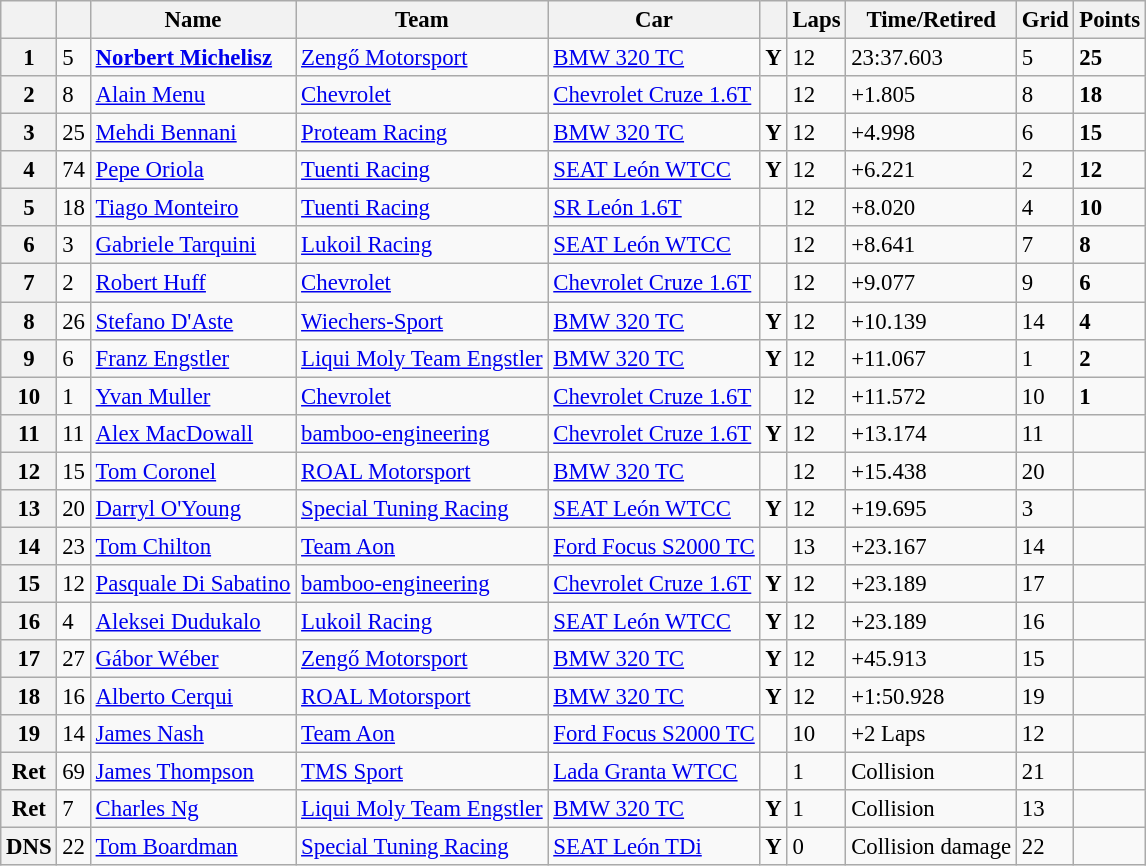<table class="wikitable sortable" style="font-size: 95%;">
<tr>
<th></th>
<th></th>
<th>Name</th>
<th>Team</th>
<th>Car</th>
<th></th>
<th>Laps</th>
<th>Time/Retired</th>
<th>Grid</th>
<th>Points</th>
</tr>
<tr>
<th>1</th>
<td>5</td>
<td> <strong><a href='#'>Norbert Michelisz</a></strong></td>
<td><a href='#'>Zengő Motorsport</a></td>
<td><a href='#'>BMW 320 TC</a></td>
<td align=center><strong><span>Y</span></strong></td>
<td>12</td>
<td>23:37.603</td>
<td>5</td>
<td><strong>25</strong></td>
</tr>
<tr>
<th>2</th>
<td>8</td>
<td> <a href='#'>Alain Menu</a></td>
<td><a href='#'>Chevrolet</a></td>
<td><a href='#'>Chevrolet Cruze 1.6T</a></td>
<td></td>
<td>12</td>
<td>+1.805</td>
<td>8</td>
<td><strong>18</strong></td>
</tr>
<tr>
<th>3</th>
<td>25</td>
<td> <a href='#'>Mehdi Bennani</a></td>
<td><a href='#'>Proteam Racing</a></td>
<td><a href='#'>BMW 320 TC</a></td>
<td align=center><strong><span>Y</span></strong></td>
<td>12</td>
<td>+4.998</td>
<td>6</td>
<td><strong>15</strong></td>
</tr>
<tr>
<th>4</th>
<td>74</td>
<td> <a href='#'>Pepe Oriola</a></td>
<td><a href='#'>Tuenti Racing</a></td>
<td><a href='#'>SEAT León WTCC</a></td>
<td align=center><strong><span>Y</span></strong></td>
<td>12</td>
<td>+6.221</td>
<td>2</td>
<td><strong>12</strong></td>
</tr>
<tr>
<th>5</th>
<td>18</td>
<td> <a href='#'>Tiago Monteiro</a></td>
<td><a href='#'>Tuenti Racing</a></td>
<td><a href='#'>SR León 1.6T</a></td>
<td></td>
<td>12</td>
<td>+8.020</td>
<td>4</td>
<td><strong>10</strong></td>
</tr>
<tr>
<th>6</th>
<td>3</td>
<td> <a href='#'>Gabriele Tarquini</a></td>
<td><a href='#'>Lukoil Racing</a></td>
<td><a href='#'>SEAT León WTCC</a></td>
<td></td>
<td>12</td>
<td>+8.641</td>
<td>7</td>
<td><strong>8</strong></td>
</tr>
<tr>
<th>7</th>
<td>2</td>
<td> <a href='#'>Robert Huff</a></td>
<td><a href='#'>Chevrolet</a></td>
<td><a href='#'>Chevrolet Cruze 1.6T</a></td>
<td></td>
<td>12</td>
<td>+9.077</td>
<td>9</td>
<td><strong>6</strong></td>
</tr>
<tr>
<th>8</th>
<td>26</td>
<td> <a href='#'>Stefano D'Aste</a></td>
<td><a href='#'>Wiechers-Sport</a></td>
<td><a href='#'>BMW 320 TC</a></td>
<td align=center><strong><span>Y</span></strong></td>
<td>12</td>
<td>+10.139</td>
<td>14</td>
<td><strong>4</strong></td>
</tr>
<tr>
<th>9</th>
<td>6</td>
<td> <a href='#'>Franz Engstler</a></td>
<td><a href='#'>Liqui Moly Team Engstler</a></td>
<td><a href='#'>BMW 320 TC</a></td>
<td align=center><strong><span>Y</span></strong></td>
<td>12</td>
<td>+11.067</td>
<td>1</td>
<td><strong>2</strong></td>
</tr>
<tr>
<th>10</th>
<td>1</td>
<td> <a href='#'>Yvan Muller</a></td>
<td><a href='#'>Chevrolet</a></td>
<td><a href='#'>Chevrolet Cruze 1.6T</a></td>
<td></td>
<td>12</td>
<td>+11.572</td>
<td>10</td>
<td><strong>1</strong></td>
</tr>
<tr>
<th>11</th>
<td>11</td>
<td> <a href='#'>Alex MacDowall</a></td>
<td><a href='#'>bamboo-engineering</a></td>
<td><a href='#'>Chevrolet Cruze 1.6T</a></td>
<td align=center><strong><span>Y</span></strong></td>
<td>12</td>
<td>+13.174</td>
<td>11</td>
<td></td>
</tr>
<tr>
<th>12</th>
<td>15</td>
<td> <a href='#'>Tom Coronel</a></td>
<td><a href='#'>ROAL Motorsport</a></td>
<td><a href='#'>BMW 320 TC</a></td>
<td></td>
<td>12</td>
<td>+15.438</td>
<td>20</td>
<td></td>
</tr>
<tr>
<th>13</th>
<td>20</td>
<td> <a href='#'>Darryl O'Young</a></td>
<td><a href='#'>Special Tuning Racing</a></td>
<td><a href='#'>SEAT León WTCC</a></td>
<td align=center><strong><span>Y</span></strong></td>
<td>12</td>
<td>+19.695</td>
<td>3</td>
<td></td>
</tr>
<tr>
<th>14</th>
<td>23</td>
<td> <a href='#'>Tom Chilton</a></td>
<td><a href='#'>Team Aon</a></td>
<td><a href='#'>Ford Focus S2000 TC</a></td>
<td></td>
<td>13</td>
<td>+23.167</td>
<td>14</td>
<td></td>
</tr>
<tr>
<th>15</th>
<td>12</td>
<td> <a href='#'>Pasquale Di Sabatino</a></td>
<td><a href='#'>bamboo-engineering</a></td>
<td><a href='#'>Chevrolet Cruze 1.6T</a></td>
<td align=center><strong><span>Y</span></strong></td>
<td>12</td>
<td>+23.189</td>
<td>17</td>
<td></td>
</tr>
<tr>
<th>16</th>
<td>4</td>
<td> <a href='#'>Aleksei Dudukalo</a></td>
<td><a href='#'>Lukoil Racing</a></td>
<td><a href='#'>SEAT León WTCC</a></td>
<td align=center><strong><span>Y</span></strong></td>
<td>12</td>
<td>+23.189</td>
<td>16</td>
<td></td>
</tr>
<tr>
<th>17</th>
<td>27</td>
<td> <a href='#'>Gábor Wéber</a></td>
<td><a href='#'>Zengő Motorsport</a></td>
<td><a href='#'>BMW 320 TC</a></td>
<td align=center><strong><span>Y</span></strong></td>
<td>12</td>
<td>+45.913</td>
<td>15</td>
<td></td>
</tr>
<tr>
<th>18</th>
<td>16</td>
<td> <a href='#'>Alberto Cerqui</a></td>
<td><a href='#'>ROAL Motorsport</a></td>
<td><a href='#'>BMW 320 TC</a></td>
<td align=center><strong><span>Y</span></strong></td>
<td>12</td>
<td>+1:50.928</td>
<td>19</td>
<td></td>
</tr>
<tr>
<th>19</th>
<td>14</td>
<td> <a href='#'>James Nash</a></td>
<td><a href='#'>Team Aon</a></td>
<td><a href='#'>Ford Focus S2000 TC</a></td>
<td></td>
<td>10</td>
<td>+2 Laps</td>
<td>12</td>
<td></td>
</tr>
<tr>
<th>Ret</th>
<td>69</td>
<td> <a href='#'>James Thompson</a></td>
<td><a href='#'>TMS Sport</a></td>
<td><a href='#'>Lada Granta WTCC</a></td>
<td></td>
<td>1</td>
<td>Collision</td>
<td>21</td>
<td></td>
</tr>
<tr>
<th>Ret</th>
<td>7</td>
<td> <a href='#'>Charles Ng</a></td>
<td><a href='#'>Liqui Moly Team Engstler</a></td>
<td><a href='#'>BMW 320 TC</a></td>
<td align=center><strong><span>Y</span></strong></td>
<td>1</td>
<td>Collision</td>
<td>13</td>
<td></td>
</tr>
<tr>
<th>DNS</th>
<td>22</td>
<td> <a href='#'>Tom Boardman</a></td>
<td><a href='#'>Special Tuning Racing</a></td>
<td><a href='#'>SEAT León TDi</a></td>
<td align=center><strong><span>Y</span></strong></td>
<td>0</td>
<td>Collision damage</td>
<td>22</td>
<td></td>
</tr>
</table>
